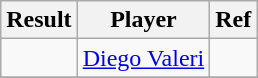<table class=wikitable>
<tr>
<th>Result</th>
<th>Player</th>
<th>Ref</th>
</tr>
<tr>
<td></td>
<td> <a href='#'>Diego Valeri</a></td>
<td></td>
</tr>
<tr>
</tr>
</table>
